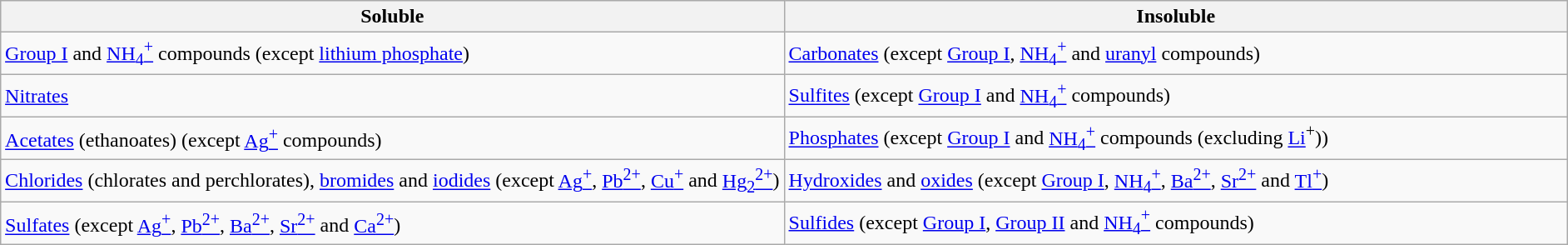<table class="wikitable" style="margin:0.5em auto">
<tr>
<th style="width:50%">Soluble</th>
<th style="width:50%">Insoluble</th>
</tr>
<tr>
<td><a href='#'>Group I</a> and <a href='#'>NH<sub>4</sub><sup>+</sup></a> compounds (except <a href='#'>lithium phosphate</a>)</td>
<td><a href='#'>Carbonates</a> (except <a href='#'>Group I</a>, <a href='#'>NH<sub>4</sub><sup>+</sup></a> and <a href='#'>uranyl</a> compounds)</td>
</tr>
<tr>
<td><a href='#'>Nitrates</a></td>
<td><a href='#'>Sulfites</a> (except <a href='#'>Group I</a> and <a href='#'>NH<sub>4</sub><sup>+</sup></a> compounds)</td>
</tr>
<tr>
<td><a href='#'>Acetates</a> (ethanoates) (except <a href='#'>Ag<sup>+</sup></a> compounds)</td>
<td><a href='#'>Phosphates</a> (except <a href='#'>Group I</a> and <a href='#'>NH<sub>4</sub><sup>+</sup></a> compounds (excluding <a href='#'>Li</a><sup>+</sup>))</td>
</tr>
<tr>
<td><a href='#'>Chlorides</a> (chlorates and perchlorates), <a href='#'>bromides</a> and <a href='#'>iodides</a> (except <a href='#'>Ag<sup>+</sup></a>, <a href='#'>Pb<sup>2+</sup></a>, <a href='#'>Cu<sup>+</sup></a> and <a href='#'>Hg<sub>2</sub><sup>2+</sup></a>)</td>
<td><a href='#'>Hydroxides</a> and <a href='#'>oxides</a> (except <a href='#'>Group I</a>, <a href='#'>NH<sub>4</sub><sup>+</sup></a>, <a href='#'>Ba<sup>2+</sup></a>, <a href='#'>Sr<sup>2+</sup></a> and <a href='#'>Tl<sup>+</sup></a>)</td>
</tr>
<tr>
<td><a href='#'>Sulfates</a> (except <a href='#'>Ag<sup>+</sup></a>, <a href='#'>Pb<sup>2+</sup></a>, <a href='#'>Ba<sup>2+</sup></a>, <a href='#'>Sr<sup>2+</sup></a> and <a href='#'>Ca<sup>2+</sup></a>)</td>
<td><a href='#'>Sulfides</a> (except <a href='#'>Group I</a>, <a href='#'>Group II</a> and <a href='#'>NH<sub>4</sub><sup>+</sup></a> compounds)</td>
</tr>
</table>
